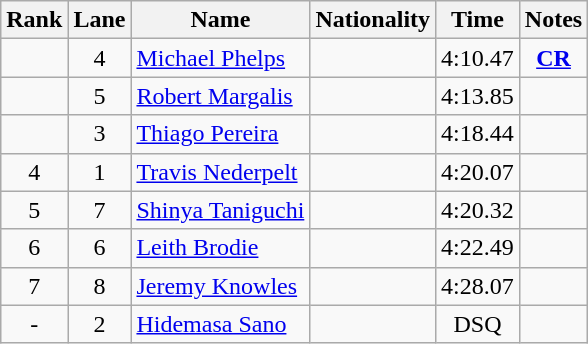<table class="wikitable sortable" style="text-align:center">
<tr>
<th>Rank</th>
<th>Lane</th>
<th>Name</th>
<th>Nationality</th>
<th>Time</th>
<th>Notes</th>
</tr>
<tr>
<td></td>
<td>4</td>
<td align=left><a href='#'>Michael Phelps</a></td>
<td align=left></td>
<td>4:10.47</td>
<td><strong><a href='#'>CR</a></strong></td>
</tr>
<tr>
<td></td>
<td>5</td>
<td align=left><a href='#'>Robert Margalis</a></td>
<td align=left></td>
<td>4:13.85</td>
<td></td>
</tr>
<tr>
<td></td>
<td>3</td>
<td align=left><a href='#'>Thiago Pereira</a></td>
<td align=left></td>
<td>4:18.44</td>
<td></td>
</tr>
<tr>
<td>4</td>
<td>1</td>
<td align=left><a href='#'>Travis Nederpelt</a></td>
<td align=left></td>
<td>4:20.07</td>
<td></td>
</tr>
<tr>
<td>5</td>
<td>7</td>
<td align=left><a href='#'>Shinya Taniguchi</a></td>
<td align=left></td>
<td>4:20.32</td>
<td></td>
</tr>
<tr>
<td>6</td>
<td>6</td>
<td align=left><a href='#'>Leith Brodie</a></td>
<td align=left></td>
<td>4:22.49</td>
<td></td>
</tr>
<tr>
<td>7</td>
<td>8</td>
<td align=left><a href='#'>Jeremy Knowles</a></td>
<td align=left></td>
<td>4:28.07</td>
<td></td>
</tr>
<tr>
<td>-</td>
<td>2</td>
<td align=left><a href='#'>Hidemasa Sano</a></td>
<td align=left></td>
<td>DSQ</td>
<td></td>
</tr>
</table>
